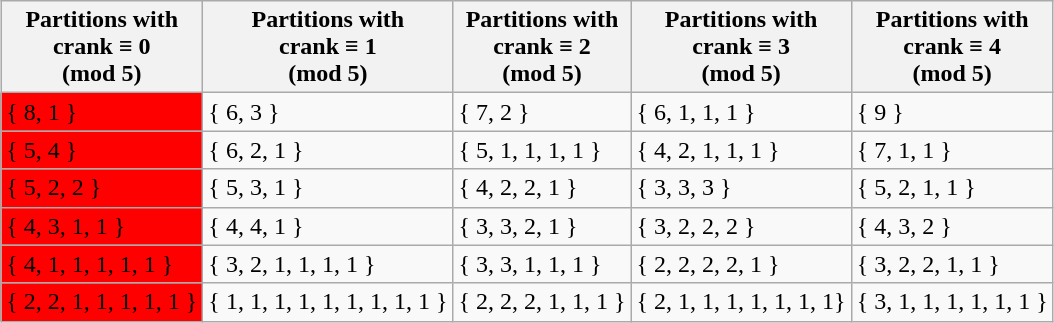<table class="wikitable" style="margin: 1em auto;">
<tr>
<th>Partitions with <br> crank ≡ 0 <br> (mod 5)</th>
<th>Partitions with <br>  crank ≡ 1<br> (mod 5)</th>
<th>Partitions with <br>  crank ≡ 2 <br>(mod 5)</th>
<th>Partitions with <br>  crank ≡ 3 <br>(mod 5)</th>
<th>Partitions with <br>  crank ≡ 4 <br>(mod 5)</th>
</tr>
<tr>
<td bgcolor="red">{ 8, 1 }</td>
<td>{ 6, 3  }</td>
<td>{ 7, 2 }</td>
<td>{ 6, 1, 1, 1 }</td>
<td>{ 9 }</td>
</tr>
<tr>
<td bgcolor="red">{ 5, 4 }</td>
<td>{ 6, 2, 1 }</td>
<td>{ 5, 1, 1, 1, 1 }</td>
<td>{ 4, 2, 1, 1, 1 }</td>
<td>{ 7, 1, 1 }</td>
</tr>
<tr>
<td bgcolor="red">{ 5, 2, 2 }</td>
<td>{ 5, 3, 1 }</td>
<td>{ 4, 2, 2, 1 }</td>
<td>{ 3, 3, 3 }</td>
<td>{ 5, 2, 1, 1 }</td>
</tr>
<tr>
<td bgcolor="red">{ 4, 3, 1, 1 }</td>
<td>{ 4, 4, 1 }</td>
<td>{ 3, 3, 2, 1 }</td>
<td>{ 3, 2, 2, 2 }</td>
<td>{ 4, 3, 2 }</td>
</tr>
<tr>
<td bgcolor="red">{ 4, 1, 1, 1, 1, 1 }</td>
<td>{ 3, 2, 1, 1, 1, 1 }</td>
<td>{ 3, 3, 1, 1, 1 }</td>
<td>{ 2, 2, 2, 2, 1 }</td>
<td>{ 3, 2, 2, 1, 1 }</td>
</tr>
<tr>
<td bgcolor="red">{ 2, 2, 1, 1, 1, 1, 1 }</td>
<td>{ 1, 1, 1, 1, 1, 1, 1, 1, 1 }</td>
<td>{ 2, 2, 2, 1, 1, 1 }</td>
<td>{ 2, 1, 1, 1, 1,  1, 1, 1}</td>
<td>{ 3, 1, 1, 1, 1, 1, 1 }</td>
</tr>
</table>
